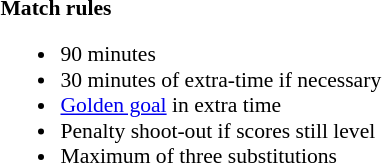<table width=100% style="font-size: 90%">
<tr>
<td width=50% valign=top><br><strong>Match rules</strong><ul><li>90 minutes</li><li>30 minutes of extra-time if necessary</li><li><a href='#'>Golden goal</a> in extra time</li><li>Penalty shoot-out if scores still level</li><li>Maximum of three substitutions</li></ul></td>
</tr>
</table>
